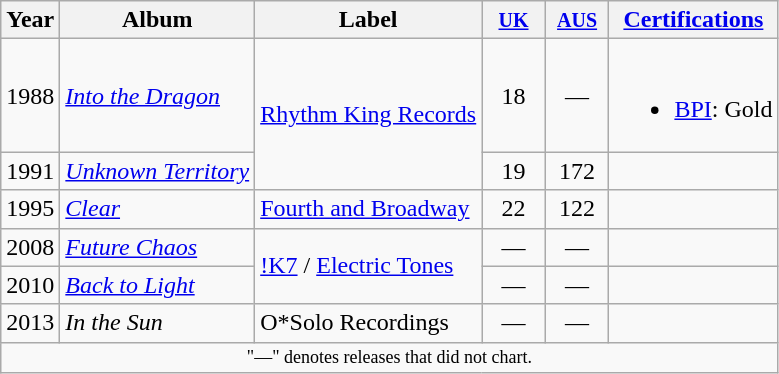<table class="wikitable">
<tr>
<th>Year</th>
<th>Album</th>
<th>Label</th>
<th style="width:35px;"><small><a href='#'>UK</a></small><br></th>
<th style="width:35px;"><small><a href='#'>AUS</a></small><br></th>
<th><a href='#'>Certifications</a></th>
</tr>
<tr>
<td>1988</td>
<td><em><a href='#'>Into the Dragon</a></em></td>
<td rowspan="2"><a href='#'>Rhythm King Records</a></td>
<td align=center>18</td>
<td align=center>—</td>
<td><br><ul><li><a href='#'>BPI</a>: Gold</li></ul></td>
</tr>
<tr>
<td>1991</td>
<td><em><a href='#'>Unknown Territory</a></em></td>
<td align=center>19</td>
<td align=center>172</td>
<td></td>
</tr>
<tr>
<td>1995</td>
<td><em><a href='#'>Clear</a></em></td>
<td><a href='#'>Fourth and Broadway</a></td>
<td align=center>22</td>
<td align=center>122</td>
<td></td>
</tr>
<tr>
<td>2008</td>
<td><em><a href='#'>Future Chaos</a></em></td>
<td rowspan="2"><a href='#'>!K7</a> / <a href='#'>Electric Tones</a></td>
<td align=center>—</td>
<td align=center>—</td>
<td></td>
</tr>
<tr>
<td>2010</td>
<td><em><a href='#'>Back to Light</a></em></td>
<td align=center>—</td>
<td align=center>—</td>
<td></td>
</tr>
<tr>
<td>2013</td>
<td><em>In the Sun</em></td>
<td>O*Solo Recordings</td>
<td align=center>—</td>
<td align=center>—</td>
<td></td>
</tr>
<tr>
<td colspan="6" style="text-align:center; font-size:9pt;">"—" denotes releases that did not chart.</td>
</tr>
</table>
